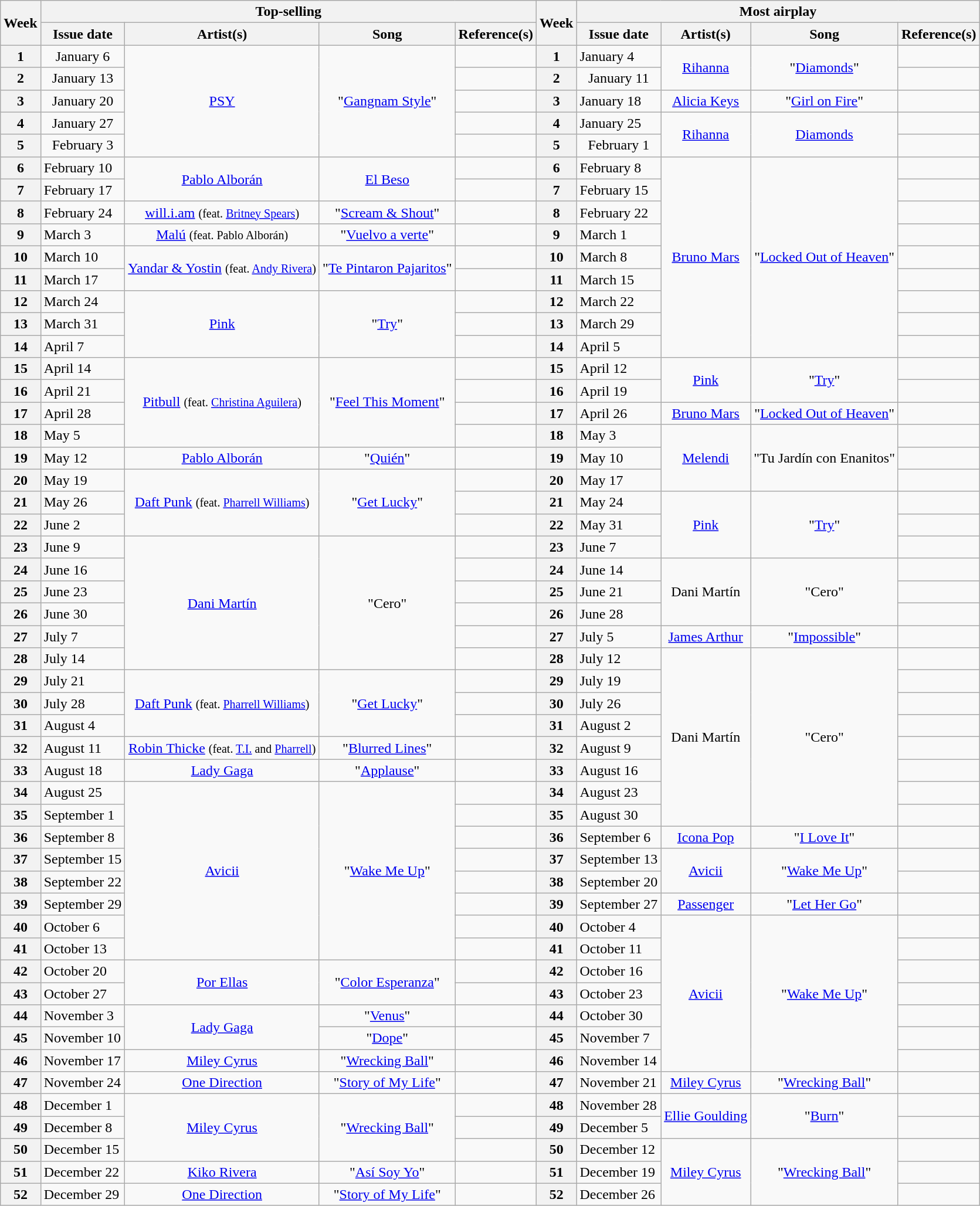<table class="wikitable" style="text-align:center">
<tr>
<th rowspan="2">Week</th>
<th colspan="4">Top-selling</th>
<th rowspan="2">Week</th>
<th colspan="4">Most airplay</th>
</tr>
<tr>
<th>Issue date</th>
<th>Artist(s)</th>
<th>Song</th>
<th>Reference(s)</th>
<th>Issue date</th>
<th>Artist(s)</th>
<th>Song</th>
<th>Reference(s)</th>
</tr>
<tr>
<th>1</th>
<td>January 6</td>
<td rowspan="5"><a href='#'>PSY</a></td>
<td rowspan="5">"<a href='#'>Gangnam Style</a>"</td>
<td></td>
<th>1</th>
<td style="text-align: left">January 4</td>
<td rowspan="2"><a href='#'>Rihanna</a></td>
<td rowspan="2">"<a href='#'>Diamonds</a>"</td>
<td></td>
</tr>
<tr>
<th>2</th>
<td>January 13</td>
<td></td>
<th>2</th>
<td>January 11</td>
<td></td>
</tr>
<tr>
<th>3</th>
<td>January 20</td>
<td></td>
<th>3</th>
<td style="text-align: left">January 18</td>
<td><a href='#'>Alicia Keys</a></td>
<td>"<a href='#'>Girl on Fire</a>"</td>
<td></td>
</tr>
<tr>
<th>4</th>
<td>January 27</td>
<td></td>
<th>4</th>
<td style="text-align: left">January 25</td>
<td rowspan="2"><a href='#'>Rihanna</a></td>
<td rowspan="2"><a href='#'>Diamonds</a></td>
<td></td>
</tr>
<tr>
<th>5</th>
<td>February 3</td>
<td></td>
<th>5</th>
<td>February 1</td>
<td></td>
</tr>
<tr>
<th>6</th>
<td style="text-align: left">February 10</td>
<td rowspan="2"><a href='#'>Pablo Alborán</a></td>
<td rowspan="2"><a href='#'>El Beso</a></td>
<td></td>
<th>6</th>
<td style="text-align: left">February 8</td>
<td rowspan="9"><a href='#'>Bruno Mars</a></td>
<td rowspan="9">"<a href='#'>Locked Out of Heaven</a>"</td>
<td></td>
</tr>
<tr>
<th>7</th>
<td style="text-align: left">February 17</td>
<td></td>
<th>7</th>
<td style="text-align: left">February 15</td>
<td></td>
</tr>
<tr>
<th>8</th>
<td style="text-align: left">February 24</td>
<td><a href='#'>will.i.am</a> <small>(feat. <a href='#'>Britney Spears</a>)</small></td>
<td>"<a href='#'>Scream & Shout</a>"</td>
<td></td>
<th>8</th>
<td style="text-align: left">February 22</td>
<td></td>
</tr>
<tr>
<th>9</th>
<td style="text-align: left">March 3</td>
<td><a href='#'>Malú</a> <small>(feat. Pablo Alborán)</small></td>
<td>"<a href='#'>Vuelvo a verte</a>"</td>
<td></td>
<th>9</th>
<td style="text-align: left">March 1</td>
<td></td>
</tr>
<tr>
<th>10</th>
<td style="text-align: left">March 10</td>
<td rowspan="2"><a href='#'>Yandar & Yostin</a> <small>(feat. <a href='#'>Andy Rivera</a>)</small></td>
<td rowspan="2">"<a href='#'>Te Pintaron Pajaritos</a>"</td>
<td></td>
<th>10</th>
<td style="text-align: left">March 8</td>
<td></td>
</tr>
<tr>
<th>11</th>
<td style="text-align: left">March 17</td>
<td></td>
<th>11</th>
<td style="text-align: left">March 15</td>
<td></td>
</tr>
<tr>
<th>12</th>
<td style="text-align: left">March 24</td>
<td rowspan="3"><a href='#'>Pink</a></td>
<td rowspan="3">"<a href='#'>Try</a>"</td>
<td></td>
<th>12</th>
<td style="text-align: left">March 22</td>
<td></td>
</tr>
<tr>
<th>13</th>
<td style="text-align: left">March 31</td>
<td></td>
<th>13</th>
<td style="text-align: left">March 29</td>
<td></td>
</tr>
<tr>
<th>14</th>
<td style="text-align: left">April 7</td>
<td></td>
<th>14</th>
<td style="text-align: left">April 5</td>
<td></td>
</tr>
<tr>
<th>15</th>
<td style="text-align: left">April 14</td>
<td rowspan="4"><a href='#'>Pitbull</a> <small>(feat. <a href='#'>Christina Aguilera</a>)</small></td>
<td rowspan="4">"<a href='#'>Feel This Moment</a>"</td>
<td></td>
<th>15</th>
<td style="text-align: left">April 12</td>
<td rowspan="2"><a href='#'>Pink</a></td>
<td rowspan="2">"<a href='#'>Try</a>"</td>
<td></td>
</tr>
<tr>
<th>16</th>
<td style="text-align: left">April 21</td>
<td></td>
<th>16</th>
<td style="text-align: left">April 19</td>
<td></td>
</tr>
<tr>
<th>17</th>
<td style="text-align: left">April 28</td>
<td></td>
<th>17</th>
<td style="text-align: left">April 26</td>
<td><a href='#'>Bruno Mars</a></td>
<td>"<a href='#'>Locked Out of Heaven</a>"</td>
<td></td>
</tr>
<tr>
<th>18</th>
<td style="text-align: left">May 5</td>
<td></td>
<th>18</th>
<td style="text-align: left">May 3</td>
<td rowspan="3"><a href='#'>Melendi</a></td>
<td rowspan="3">"Tu Jardín con Enanitos"</td>
<td></td>
</tr>
<tr>
<th>19</th>
<td style="text-align: left">May 12</td>
<td><a href='#'>Pablo Alborán</a></td>
<td>"<a href='#'>Quién</a>"</td>
<td></td>
<th>19</th>
<td style="text-align: left">May 10</td>
<td></td>
</tr>
<tr>
<th>20</th>
<td style="text-align: left">May 19</td>
<td rowspan="3"><a href='#'>Daft Punk</a> <small>(feat. <a href='#'>Pharrell Williams</a>)</small></td>
<td rowspan="3">"<a href='#'>Get Lucky</a>"</td>
<td></td>
<th>20</th>
<td style="text-align: left">May 17</td>
<td></td>
</tr>
<tr>
<th>21</th>
<td style="text-align: left">May 26</td>
<td></td>
<th>21</th>
<td style="text-align: left">May 24</td>
<td rowspan="3"><a href='#'>Pink</a></td>
<td rowspan="3">"<a href='#'>Try</a>"</td>
<td></td>
</tr>
<tr>
<th>22</th>
<td style="text-align: left">June 2</td>
<td></td>
<th>22</th>
<td style="text-align: left">May 31</td>
<td></td>
</tr>
<tr>
<th>23</th>
<td style="text-align: left">June 9</td>
<td rowspan="6"><a href='#'>Dani Martín</a></td>
<td rowspan="6">"Cero"</td>
<td></td>
<th>23</th>
<td style="text-align: left">June 7</td>
<td></td>
</tr>
<tr>
<th>24</th>
<td style="text-align: left">June 16</td>
<td></td>
<th>24</th>
<td style="text-align: left">June 14</td>
<td rowspan="3">Dani Martín</td>
<td rowspan="3">"Cero"</td>
<td></td>
</tr>
<tr>
<th>25</th>
<td style="text-align: left">June 23</td>
<td></td>
<th>25</th>
<td style="text-align: left">June 21</td>
<td></td>
</tr>
<tr>
<th>26</th>
<td style="text-align: left">June 30</td>
<td></td>
<th>26</th>
<td style="text-align: left">June 28</td>
<td></td>
</tr>
<tr>
<th>27</th>
<td style="text-align: left">July 7</td>
<td></td>
<th>27</th>
<td style="text-align: left">July 5</td>
<td><a href='#'>James Arthur</a></td>
<td>"<a href='#'>Impossible</a>"</td>
<td></td>
</tr>
<tr>
<th>28</th>
<td style="text-align: left">July 14</td>
<td></td>
<th>28</th>
<td style="text-align: left">July 12</td>
<td rowspan="8">Dani Martín</td>
<td rowspan="8">"Cero"</td>
<td></td>
</tr>
<tr>
<th>29</th>
<td style="text-align: left">July 21</td>
<td rowspan="3"><a href='#'>Daft Punk</a> <small>(feat. <a href='#'>Pharrell Williams</a>)</small></td>
<td rowspan="3">"<a href='#'>Get Lucky</a>"</td>
<td></td>
<th>29</th>
<td style="text-align: left">July 19</td>
<td></td>
</tr>
<tr>
<th>30</th>
<td style="text-align: left">July 28</td>
<td></td>
<th>30</th>
<td style="text-align: left">July 26</td>
<td></td>
</tr>
<tr>
<th>31</th>
<td style="text-align: left">August 4</td>
<td></td>
<th>31</th>
<td style="text-align: left">August 2</td>
<td></td>
</tr>
<tr>
<th>32</th>
<td style="text-align: left">August 11</td>
<td><a href='#'>Robin Thicke</a> <small>(feat. <a href='#'>T.I.</a> and <a href='#'>Pharrell</a>)</small></td>
<td>"<a href='#'>Blurred Lines</a>"</td>
<td></td>
<th>32</th>
<td style="text-align: left">August 9</td>
<td></td>
</tr>
<tr>
<th>33</th>
<td style="text-align: left">August 18</td>
<td><a href='#'>Lady Gaga</a></td>
<td>"<a href='#'>Applause</a>"</td>
<td></td>
<th>33</th>
<td style="text-align: left">August 16</td>
<td></td>
</tr>
<tr>
<th>34</th>
<td style="text-align: left">August 25</td>
<td rowspan="8"><a href='#'>Avicii</a></td>
<td rowspan="8">"<a href='#'>Wake Me Up</a>"</td>
<td></td>
<th>34</th>
<td style="text-align: left">August 23</td>
<td></td>
</tr>
<tr>
<th>35</th>
<td style="text-align: left">September 1</td>
<td></td>
<th>35</th>
<td style="text-align: left">August 30</td>
<td></td>
</tr>
<tr>
<th>36</th>
<td style="text-align: left">September 8</td>
<td></td>
<th>36</th>
<td style="text-align: left">September 6</td>
<td><a href='#'>Icona Pop</a></td>
<td>"<a href='#'>I Love It</a>"</td>
<td></td>
</tr>
<tr>
<th>37</th>
<td style="text-align: left">September 15</td>
<td></td>
<th>37</th>
<td style="text-align: left">September 13</td>
<td rowspan="2"><a href='#'>Avicii</a></td>
<td rowspan="2">"<a href='#'>Wake Me Up</a>"</td>
<td></td>
</tr>
<tr>
<th>38</th>
<td style="text-align: left">September 22</td>
<td></td>
<th>38</th>
<td style="text-align: left">September 20</td>
<td></td>
</tr>
<tr>
<th>39</th>
<td style="text-align: left">September 29</td>
<td></td>
<th>39</th>
<td style="text-align: left">September 27</td>
<td><a href='#'>Passenger</a></td>
<td>"<a href='#'>Let Her Go</a>"</td>
<td></td>
</tr>
<tr>
<th>40</th>
<td style="text-align: left">October 6</td>
<td></td>
<th>40</th>
<td style="text-align: left">October 4</td>
<td rowspan="7"><a href='#'>Avicii</a></td>
<td rowspan="7">"<a href='#'>Wake Me Up</a>"</td>
<td></td>
</tr>
<tr>
<th>41</th>
<td style="text-align: left">October 13</td>
<td></td>
<th>41</th>
<td style="text-align: left">October 11</td>
<td></td>
</tr>
<tr>
<th>42</th>
<td style="text-align: left">October 20</td>
<td rowspan="2"><a href='#'>Por Ellas</a></td>
<td rowspan="2">"<a href='#'>Color Esperanza</a>"</td>
<td></td>
<th>42</th>
<td style="text-align: left">October 16</td>
<td></td>
</tr>
<tr>
<th>43</th>
<td style="text-align: left">October 27</td>
<td></td>
<th>43</th>
<td style="text-align: left">October 23</td>
<td></td>
</tr>
<tr>
<th>44</th>
<td style="text-align: left">November 3</td>
<td rowspan="2"><a href='#'>Lady Gaga</a></td>
<td>"<a href='#'>Venus</a>"</td>
<td></td>
<th>44</th>
<td style="text-align: left">October 30</td>
<td></td>
</tr>
<tr>
<th>45</th>
<td style="text-align: left">November 10</td>
<td>"<a href='#'>Dope</a>"</td>
<td></td>
<th>45</th>
<td style="text-align: left">November 7</td>
<td></td>
</tr>
<tr>
<th>46</th>
<td style="text-align: left">November 17</td>
<td><a href='#'>Miley Cyrus</a></td>
<td>"<a href='#'>Wrecking Ball</a>"</td>
<td></td>
<th>46</th>
<td style="text-align: left">November 14</td>
<td></td>
</tr>
<tr>
<th>47</th>
<td style="text-align: left">November 24</td>
<td><a href='#'>One Direction</a></td>
<td>"<a href='#'>Story of My Life</a>"</td>
<td></td>
<th>47</th>
<td style="text-align: left">November 21</td>
<td><a href='#'>Miley Cyrus</a></td>
<td>"<a href='#'>Wrecking Ball</a>"</td>
<td></td>
</tr>
<tr>
<th>48</th>
<td style="text-align: left">December 1</td>
<td rowspan="3"><a href='#'>Miley Cyrus</a></td>
<td rowspan="3">"<a href='#'>Wrecking Ball</a>"</td>
<td></td>
<th>48</th>
<td style="text-align: left">November 28</td>
<td rowspan="2"><a href='#'>Ellie Goulding</a></td>
<td rowspan="2">"<a href='#'>Burn</a>"</td>
<td></td>
</tr>
<tr>
<th>49</th>
<td style="text-align: left">December 8</td>
<td></td>
<th>49</th>
<td style="text-align: left">December 5</td>
<td></td>
</tr>
<tr>
<th>50</th>
<td style="text-align: left">December 15</td>
<td></td>
<th>50</th>
<td style="text-align: left">December 12</td>
<td rowspan="3"><a href='#'>Miley Cyrus</a></td>
<td rowspan="3">"<a href='#'>Wrecking Ball</a>"</td>
<td></td>
</tr>
<tr>
<th>51</th>
<td style="text-align: left">December 22</td>
<td><a href='#'>Kiko Rivera</a></td>
<td>"<a href='#'>Así Soy Yo</a>"</td>
<td></td>
<th>51</th>
<td style="text-align: left">December 19</td>
<td></td>
</tr>
<tr>
<th>52</th>
<td style="text-align: left">December 29</td>
<td><a href='#'>One Direction</a></td>
<td>"<a href='#'>Story of My Life</a>"</td>
<td></td>
<th>52</th>
<td style="text-align: left">December 26</td>
<td></td>
</tr>
</table>
